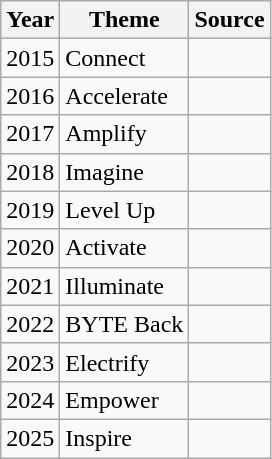<table class="wikitable">
<tr>
<th>Year</th>
<th>Theme</th>
<th>Source</th>
</tr>
<tr>
<td>2015</td>
<td>Connect</td>
<td></td>
</tr>
<tr>
<td>2016</td>
<td>Accelerate</td>
<td></td>
</tr>
<tr>
<td>2017</td>
<td>Amplify</td>
<td></td>
</tr>
<tr>
<td>2018</td>
<td>Imagine</td>
<td></td>
</tr>
<tr>
<td>2019</td>
<td>Level Up</td>
<td></td>
</tr>
<tr>
<td>2020</td>
<td>Activate</td>
<td></td>
</tr>
<tr>
<td>2021</td>
<td>Illuminate</td>
<td></td>
</tr>
<tr>
<td>2022</td>
<td>BYTE Back</td>
<td></td>
</tr>
<tr>
<td>2023</td>
<td>Electrify</td>
<td></td>
</tr>
<tr>
<td>2024</td>
<td>Empower</td>
<td></td>
</tr>
<tr>
<td>2025</td>
<td>Inspire</td>
<td></td>
</tr>
</table>
